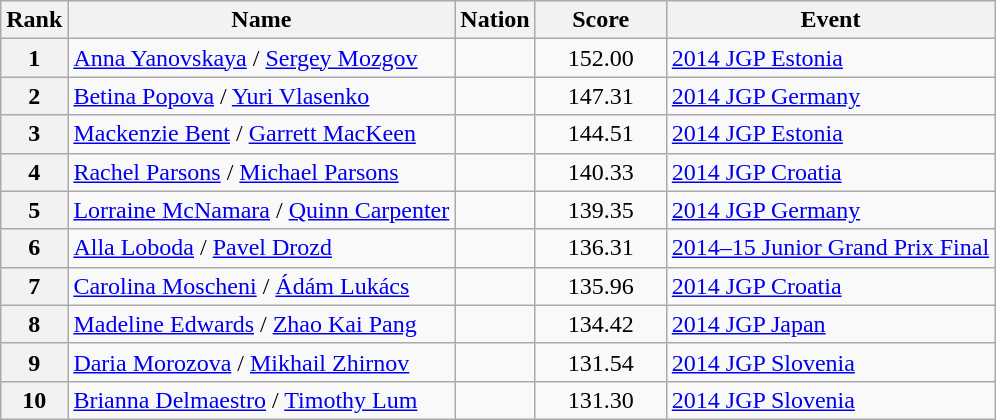<table class="wikitable sortable">
<tr>
<th>Rank</th>
<th>Name</th>
<th>Nation</th>
<th style="width:80px;">Score</th>
<th>Event</th>
</tr>
<tr>
<th>1</th>
<td><a href='#'>Anna Yanovskaya</a> / <a href='#'>Sergey Mozgov</a></td>
<td></td>
<td style="text-align:center;">152.00</td>
<td><a href='#'>2014 JGP Estonia</a></td>
</tr>
<tr>
<th>2</th>
<td><a href='#'>Betina Popova</a> / <a href='#'>Yuri Vlasenko</a></td>
<td></td>
<td style="text-align:center;">147.31</td>
<td><a href='#'>2014 JGP Germany</a></td>
</tr>
<tr>
<th>3</th>
<td><a href='#'>Mackenzie Bent</a> / <a href='#'>Garrett MacKeen</a></td>
<td></td>
<td style="text-align:center;">144.51</td>
<td><a href='#'>2014 JGP Estonia</a></td>
</tr>
<tr>
<th>4</th>
<td><a href='#'>Rachel Parsons</a> / <a href='#'>Michael Parsons</a></td>
<td></td>
<td style="text-align:center;">140.33</td>
<td><a href='#'>2014 JGP Croatia</a></td>
</tr>
<tr>
<th>5</th>
<td><a href='#'>Lorraine McNamara</a> / <a href='#'>Quinn Carpenter</a></td>
<td></td>
<td style="text-align:center;">139.35</td>
<td><a href='#'>2014 JGP Germany</a></td>
</tr>
<tr>
<th>6</th>
<td><a href='#'>Alla Loboda</a> / <a href='#'>Pavel Drozd</a></td>
<td></td>
<td style="text-align:center;">136.31</td>
<td><a href='#'>2014–15 Junior Grand Prix Final</a></td>
</tr>
<tr>
<th>7</th>
<td><a href='#'>Carolina Moscheni</a> / <a href='#'>Ádám Lukács</a></td>
<td></td>
<td style="text-align:center;">135.96</td>
<td><a href='#'>2014 JGP Croatia</a></td>
</tr>
<tr>
<th>8</th>
<td><a href='#'>Madeline Edwards</a> / <a href='#'>Zhao Kai Pang</a></td>
<td></td>
<td style="text-align:center;">134.42</td>
<td><a href='#'>2014 JGP Japan</a></td>
</tr>
<tr>
<th>9</th>
<td><a href='#'>Daria Morozova</a> / <a href='#'>Mikhail Zhirnov</a></td>
<td></td>
<td style="text-align:center;">131.54</td>
<td><a href='#'>2014 JGP Slovenia</a></td>
</tr>
<tr>
<th>10</th>
<td><a href='#'>Brianna Delmaestro</a> / <a href='#'>Timothy Lum</a></td>
<td></td>
<td style="text-align:center;">131.30</td>
<td><a href='#'>2014 JGP Slovenia</a></td>
</tr>
</table>
